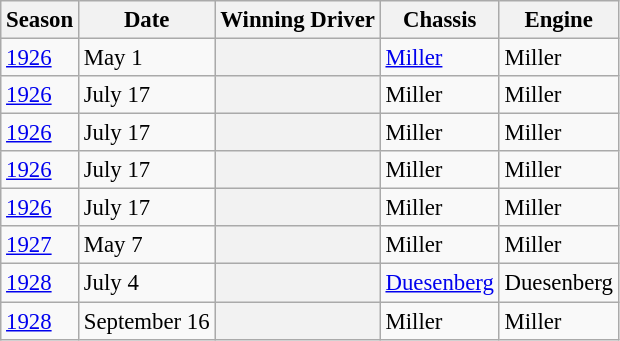<table class="wikitable plainrowheaders" style="font-size: 95%;">
<tr>
<th scope="col">Season</th>
<th scope="col">Date</th>
<th scope="col">Winning Driver</th>
<th scope="col">Chassis</th>
<th scope="col">Engine</th>
</tr>
<tr>
<td><a href='#'>1926</a></td>
<td>May 1</td>
<th scope="row"></th>
<td><a href='#'>Miller</a></td>
<td>Miller</td>
</tr>
<tr>
<td><a href='#'>1926</a></td>
<td>July 17</td>
<th scope="row"></th>
<td>Miller</td>
<td>Miller</td>
</tr>
<tr>
<td><a href='#'>1926</a></td>
<td>July 17</td>
<th scope="row"></th>
<td>Miller</td>
<td>Miller</td>
</tr>
<tr>
<td><a href='#'>1926</a></td>
<td>July 17</td>
<th scope="row"></th>
<td>Miller</td>
<td>Miller</td>
</tr>
<tr>
<td><a href='#'>1926</a></td>
<td>July 17</td>
<th scope="row"></th>
<td>Miller</td>
<td>Miller</td>
</tr>
<tr>
<td><a href='#'>1927</a></td>
<td>May 7</td>
<th scope="row"></th>
<td>Miller</td>
<td>Miller</td>
</tr>
<tr>
<td><a href='#'>1928</a></td>
<td>July 4</td>
<th scope="row"></th>
<td><a href='#'>Duesenberg</a></td>
<td>Duesenberg</td>
</tr>
<tr>
<td><a href='#'>1928</a></td>
<td>September 16</td>
<th scope="row"></th>
<td>Miller</td>
<td>Miller</td>
</tr>
</table>
